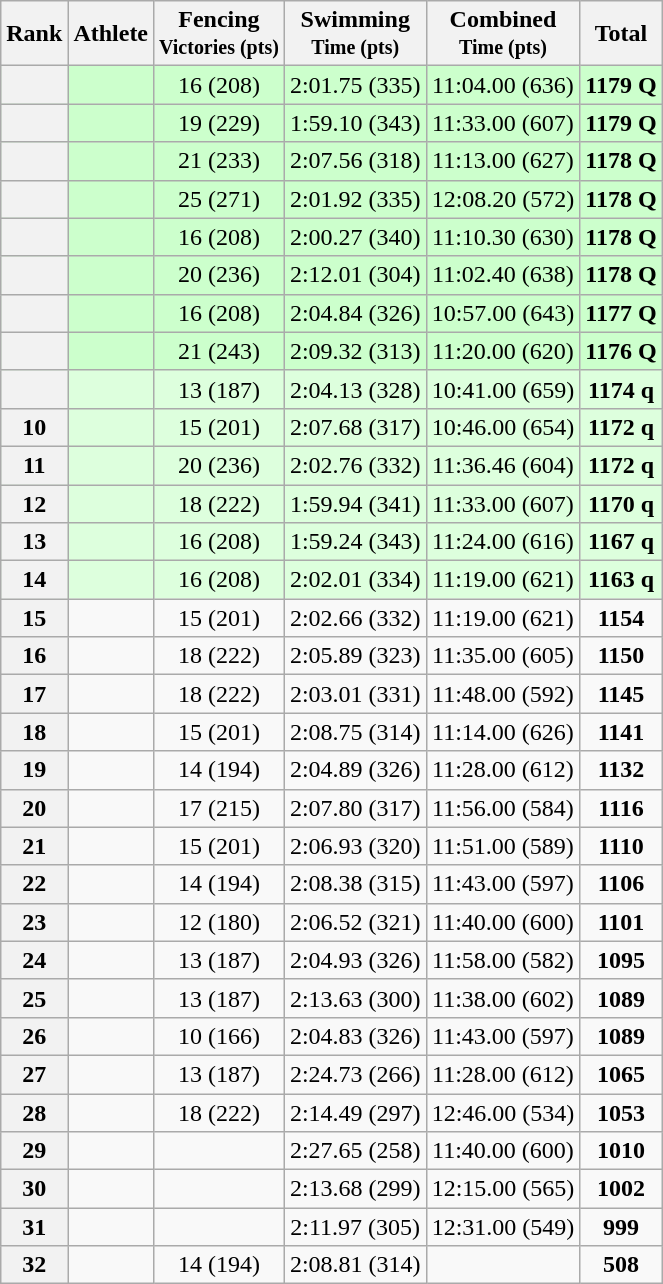<table class="wikitable sortable" style="text-align:center;">
<tr>
<th>Rank</th>
<th>Athlete</th>
<th>Fencing <br><small>Victories (pts)</small></th>
<th>Swimming <br><small>Time (pts)</small></th>
<th>Combined <br><small>Time (pts)</small></th>
<th>Total</th>
</tr>
<tr bgcolor=ccffcc>
<th></th>
<td align=left></td>
<td>16 (208)</td>
<td>2:01.75 (335)</td>
<td>11:04.00 (636)</td>
<td><strong>1179 Q</strong></td>
</tr>
<tr bgcolor=ccffcc>
<th></th>
<td align=left></td>
<td>19 (229)</td>
<td>1:59.10 (343)</td>
<td>11:33.00 (607)</td>
<td><strong>1179 Q</strong></td>
</tr>
<tr bgcolor=ccffcc>
<th></th>
<td align=left></td>
<td>21 (233)</td>
<td>2:07.56 (318)</td>
<td>11:13.00 (627)</td>
<td><strong>1178 Q</strong></td>
</tr>
<tr bgcolor=ccffcc>
<th></th>
<td align=left></td>
<td>25 (271)</td>
<td>2:01.92 (335)</td>
<td>12:08.20 (572)</td>
<td><strong>1178 Q</strong></td>
</tr>
<tr bgcolor=ccffcc>
<th></th>
<td align=left></td>
<td>16 (208)</td>
<td>2:00.27 (340)</td>
<td>11:10.30 (630)</td>
<td><strong>1178 Q</strong></td>
</tr>
<tr bgcolor=ccffcc>
<th></th>
<td align=left></td>
<td>20 (236)</td>
<td>2:12.01 (304)</td>
<td>11:02.40 (638)</td>
<td><strong>1178 Q</strong></td>
</tr>
<tr bgcolor=ccffcc>
<th></th>
<td align=left></td>
<td>16 (208)</td>
<td>2:04.84 (326)</td>
<td>10:57.00 (643)</td>
<td><strong>1177 Q</strong></td>
</tr>
<tr bgcolor=ccffcc>
<th></th>
<td align=left></td>
<td>21 (243)</td>
<td>2:09.32 (313)</td>
<td>11:20.00 (620)</td>
<td><strong>1176 Q</strong></td>
</tr>
<tr bgcolor=ddffdd>
<th></th>
<td align=left></td>
<td>13 (187)</td>
<td>2:04.13 (328)</td>
<td>10:41.00 (659)</td>
<td><strong>1174 q</strong></td>
</tr>
<tr bgcolor=ddffdd>
<th>10</th>
<td align=left></td>
<td>15 (201)</td>
<td>2:07.68 (317)</td>
<td>10:46.00 (654)</td>
<td><strong>1172 q</strong></td>
</tr>
<tr bgcolor=ddffdd>
<th>11</th>
<td align=left></td>
<td>20 (236)</td>
<td>2:02.76 (332)</td>
<td>11:36.46 (604)</td>
<td><strong>1172 q</strong></td>
</tr>
<tr bgcolor=ddffdd>
<th>12</th>
<td align=left></td>
<td>18 (222)</td>
<td>1:59.94 (341)</td>
<td>11:33.00 (607)</td>
<td><strong>1170 q</strong></td>
</tr>
<tr bgcolor=ddffdd>
<th>13</th>
<td align=left></td>
<td>16 (208)</td>
<td>1:59.24 (343)</td>
<td>11:24.00 (616)</td>
<td><strong>1167 q</strong></td>
</tr>
<tr bgcolor=ddffdd>
<th>14</th>
<td align=left></td>
<td>16 (208)</td>
<td>2:02.01 (334)</td>
<td>11:19.00 (621)</td>
<td><strong>1163 q</strong></td>
</tr>
<tr>
<th>15</th>
<td align=left></td>
<td>15 (201)</td>
<td>2:02.66 (332)</td>
<td>11:19.00 (621)</td>
<td><strong>1154</strong></td>
</tr>
<tr>
<th>16</th>
<td align=left></td>
<td>18 (222)</td>
<td>2:05.89 (323)</td>
<td>11:35.00 (605)</td>
<td><strong>1150</strong></td>
</tr>
<tr>
<th>17</th>
<td align=left></td>
<td>18 (222)</td>
<td>2:03.01 (331)</td>
<td>11:48.00 (592)</td>
<td><strong>1145</strong></td>
</tr>
<tr>
<th>18</th>
<td align=left></td>
<td>15 (201)</td>
<td>2:08.75 (314)</td>
<td>11:14.00 (626)</td>
<td><strong>1141</strong></td>
</tr>
<tr>
<th>19</th>
<td align=left></td>
<td>14 (194)</td>
<td>2:04.89 (326)</td>
<td>11:28.00 (612)</td>
<td><strong>1132</strong></td>
</tr>
<tr>
<th>20</th>
<td align=left></td>
<td>17 (215)</td>
<td>2:07.80 (317)</td>
<td>11:56.00 (584)</td>
<td><strong>1116</strong></td>
</tr>
<tr>
<th>21</th>
<td align=left></td>
<td>15 (201)</td>
<td>2:06.93 (320)</td>
<td>11:51.00 (589)</td>
<td><strong>1110</strong></td>
</tr>
<tr>
<th>22</th>
<td align=left></td>
<td>14 (194)</td>
<td>2:08.38 (315)</td>
<td>11:43.00 (597)</td>
<td><strong>1106</strong></td>
</tr>
<tr>
<th>23</th>
<td align=left></td>
<td>12 (180)</td>
<td>2:06.52 (321)</td>
<td>11:40.00 (600)</td>
<td><strong>1101</strong></td>
</tr>
<tr>
<th>24</th>
<td align=left></td>
<td>13 (187)</td>
<td>2:04.93 (326)</td>
<td>11:58.00 (582)</td>
<td><strong>1095</strong></td>
</tr>
<tr>
<th>25</th>
<td align=left></td>
<td>13 (187)</td>
<td>2:13.63 (300)</td>
<td>11:38.00 (602)</td>
<td><strong>1089</strong></td>
</tr>
<tr>
<th>26</th>
<td align=left></td>
<td>10 (166)</td>
<td>2:04.83 (326)</td>
<td>11:43.00 (597)</td>
<td><strong>1089</strong></td>
</tr>
<tr>
<th>27</th>
<td align=left></td>
<td>13 (187)</td>
<td>2:24.73 (266)</td>
<td>11:28.00 (612)</td>
<td><strong>1065</strong></td>
</tr>
<tr>
<th>28</th>
<td align=left></td>
<td>18 (222)</td>
<td>2:14.49 (297)</td>
<td>12:46.00 (534)</td>
<td><strong>1053</strong></td>
</tr>
<tr>
<th>29</th>
<td align=left></td>
<td></td>
<td>2:27.65 (258)</td>
<td>11:40.00 (600)</td>
<td><strong>1010</strong></td>
</tr>
<tr>
<th>30</th>
<td align=left></td>
<td></td>
<td>2:13.68 (299)</td>
<td>12:15.00 (565)</td>
<td><strong>1002</strong></td>
</tr>
<tr>
<th>31</th>
<td align=left></td>
<td></td>
<td>2:11.97 (305)</td>
<td>12:31.00 (549)</td>
<td><strong>999</strong></td>
</tr>
<tr>
<th>32</th>
<td align=left></td>
<td>14 (194)</td>
<td>2:08.81 (314)</td>
<td></td>
<td><strong>508</strong></td>
</tr>
</table>
